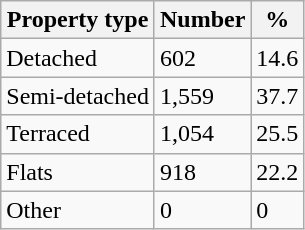<table class="wikitable">
<tr>
<th>Property type</th>
<th>Number</th>
<th>%</th>
</tr>
<tr>
<td>Detached</td>
<td>602</td>
<td>14.6</td>
</tr>
<tr>
<td>Semi-detached</td>
<td>1,559</td>
<td>37.7</td>
</tr>
<tr>
<td>Terraced</td>
<td>1,054</td>
<td>25.5</td>
</tr>
<tr>
<td>Flats</td>
<td>918</td>
<td>22.2</td>
</tr>
<tr>
<td>Other</td>
<td>0</td>
<td>0</td>
</tr>
</table>
